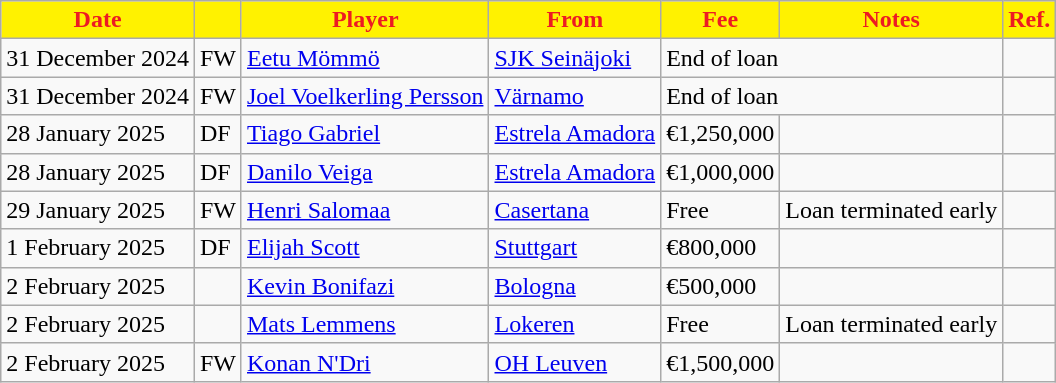<table class="wikitable">
<tr>
<th style="background:#fff200; color:#ed1b23; text-align:center;">Date</th>
<th style="background:#fff200; color:#ed1b23; text-align:center;"></th>
<th style="background:#fff200; color:#ed1b23; text-align:center;">Player</th>
<th style="background:#fff200; color:#ed1b23; text-align:center;">From</th>
<th style="background:#fff200; color:#ed1b23; text-align:center;">Fee</th>
<th style="background:#fff200; color:#ed1b23; text-align:center;">Notes</th>
<th style="background:#fff200; color:#ed1b23; text-align:center;">Ref.</th>
</tr>
<tr>
<td>31 December 2024</td>
<td>FW</td>
<td> <a href='#'>Eetu Mömmö</a></td>
<td> <a href='#'>SJK Seinäjoki</a></td>
<td colspan="2">End of loan</td>
<td></td>
</tr>
<tr>
<td>31 December 2024</td>
<td>FW</td>
<td> <a href='#'>Joel Voelkerling Persson</a></td>
<td> <a href='#'>Värnamo</a></td>
<td colspan="2">End of loan</td>
<td></td>
</tr>
<tr>
<td>28 January 2025</td>
<td>DF</td>
<td> <a href='#'>Tiago Gabriel</a></td>
<td> <a href='#'>Estrela Amadora</a></td>
<td>€1,250,000</td>
<td></td>
<td></td>
</tr>
<tr>
<td>28 January 2025</td>
<td>DF</td>
<td> <a href='#'>Danilo Veiga</a></td>
<td> <a href='#'>Estrela Amadora</a></td>
<td>€1,000,000</td>
<td></td>
<td></td>
</tr>
<tr>
<td>29 January 2025</td>
<td>FW</td>
<td> <a href='#'>Henri Salomaa</a></td>
<td> <a href='#'>Casertana</a></td>
<td>Free</td>
<td>Loan terminated early</td>
<td></td>
</tr>
<tr>
<td>1 February 2025</td>
<td>DF</td>
<td> <a href='#'>Elijah Scott</a></td>
<td> <a href='#'>Stuttgart</a></td>
<td>€800,000</td>
<td></td>
<td></td>
</tr>
<tr>
<td>2 February 2025</td>
<td></td>
<td> <a href='#'>Kevin Bonifazi</a></td>
<td> <a href='#'>Bologna</a></td>
<td>€500,000</td>
<td></td>
<td></td>
</tr>
<tr>
<td>2 February 2025</td>
<td></td>
<td> <a href='#'>Mats Lemmens</a></td>
<td> <a href='#'>Lokeren</a></td>
<td>Free</td>
<td>Loan terminated early</td>
<td></td>
</tr>
<tr>
<td>2 February 2025</td>
<td>FW</td>
<td> <a href='#'>Konan N'Dri</a></td>
<td> <a href='#'>OH Leuven</a></td>
<td>€1,500,000</td>
<td></td>
<td></td>
</tr>
</table>
